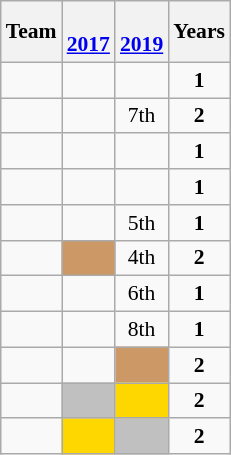<table class="wikitable sortable" style="text-align:center; font-size:90%">
<tr bgcolor=>
<th><strong>Team</strong></th>
<th><br><a href='#'>2017</a></th>
<th><br><a href='#'>2019</a></th>
<th>Years</th>
</tr>
<tr>
<td align=left></td>
<td></td>
<td></td>
<td><strong>1</strong></td>
</tr>
<tr>
<td align=left></td>
<td></td>
<td>7th</td>
<td><strong>2</strong></td>
</tr>
<tr>
<td align=left></td>
<td></td>
<td></td>
<td><strong>1</strong></td>
</tr>
<tr>
<td align=left></td>
<td></td>
<td></td>
<td><strong>1</strong></td>
</tr>
<tr>
<td align=left></td>
<td></td>
<td>5th</td>
<td><strong>1</strong></td>
</tr>
<tr>
<td align=left></td>
<td bgcolor=#CC9966></td>
<td>4th</td>
<td><strong>2</strong></td>
</tr>
<tr>
<td align=left></td>
<td></td>
<td>6th</td>
<td><strong>1</strong></td>
</tr>
<tr>
<td align=left></td>
<td></td>
<td>8th</td>
<td><strong>1</strong></td>
</tr>
<tr>
<td align=left></td>
<td></td>
<td bgcolor=#CC9966></td>
<td><strong>2</strong></td>
</tr>
<tr>
<td align=left></td>
<td bgcolor=silver></td>
<td bgcolor=gold></td>
<td><strong>2</strong></td>
</tr>
<tr>
<td align=left></td>
<td bgcolor=gold></td>
<td bgcolor=silver></td>
<td><strong>2</strong></td>
</tr>
</table>
